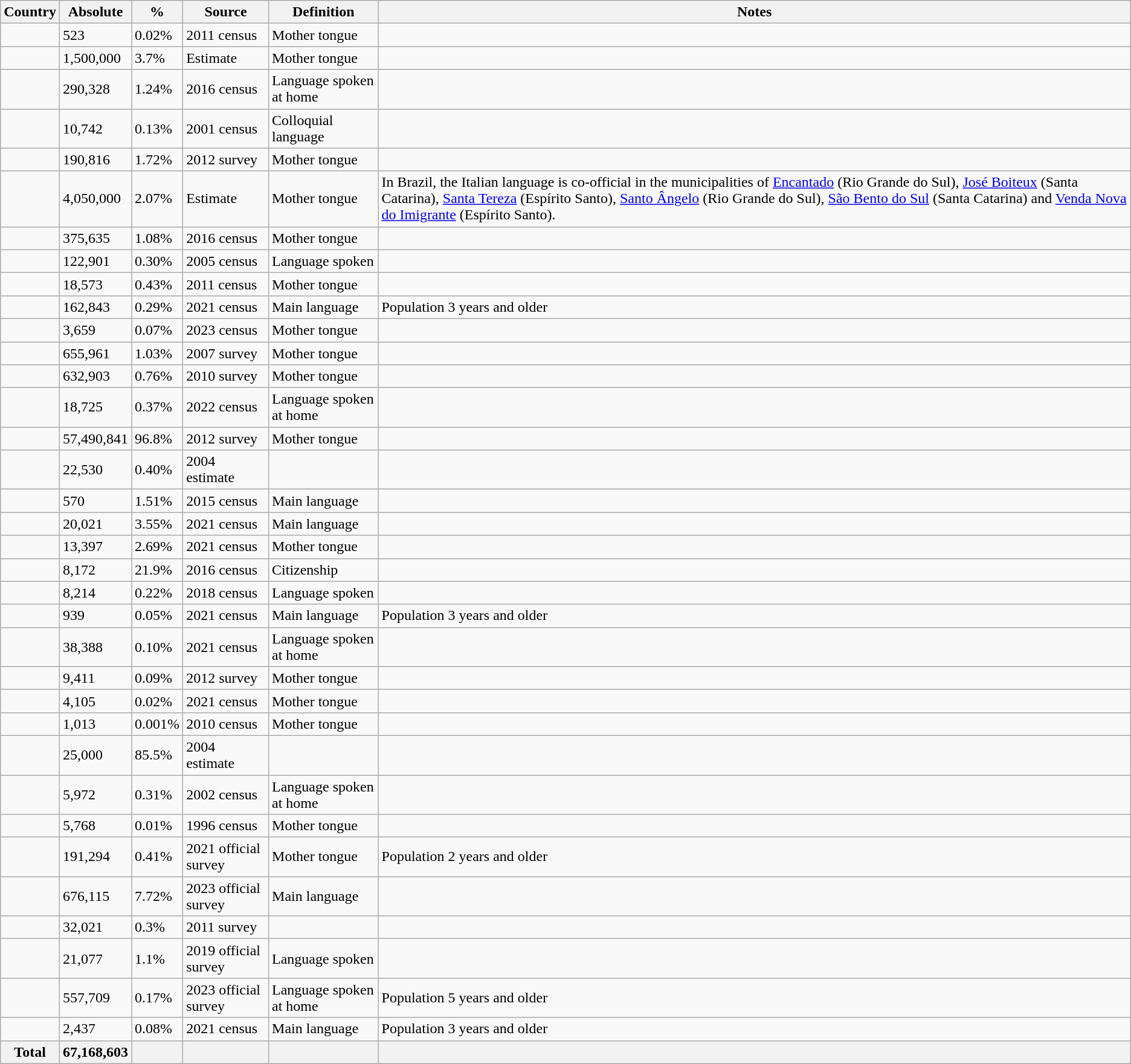<table class="wikitable sortable">
<tr>
<th>Country</th>
<th>Absolute</th>
<th>%</th>
<th>Source</th>
<th>Definition</th>
<th>Notes</th>
</tr>
<tr>
<td></td>
<td>523</td>
<td>0.02%</td>
<td>2011 census</td>
<td>Mother tongue</td>
<td></td>
</tr>
<tr>
<td></td>
<td>1,500,000</td>
<td>3.7%</td>
<td>Estimate</td>
<td>Mother tongue</td>
<td></td>
</tr>
<tr>
<td></td>
<td>290,328</td>
<td>1.24%</td>
<td>2016 census</td>
<td>Language spoken at home</td>
<td></td>
</tr>
<tr>
<td></td>
<td>10,742</td>
<td>0.13%</td>
<td>2001 census</td>
<td>Colloquial language</td>
<td></td>
</tr>
<tr>
<td></td>
<td>190,816</td>
<td>1.72%</td>
<td>2012 survey</td>
<td>Mother tongue</td>
<td></td>
</tr>
<tr>
<td></td>
<td>4,050,000</td>
<td>2.07%</td>
<td>Estimate</td>
<td>Mother tongue</td>
<td>In Brazil, the Italian language is co-official in the municipalities of <a href='#'>Encantado</a> (Rio Grande do Sul), <a href='#'>José Boiteux</a> (Santa Catarina), <a href='#'>Santa Tereza</a> (Espírito Santo), <a href='#'>Santo Ângelo</a> (Rio Grande do Sul), <a href='#'>São Bento do Sul</a> (Santa Catarina) and <a href='#'>Venda Nova do Imigrante</a> (Espírito Santo).</td>
</tr>
<tr>
<td></td>
<td>375,635</td>
<td>1.08%</td>
<td>2016 census</td>
<td>Mother tongue</td>
<td></td>
</tr>
<tr>
<td></td>
<td>122,901</td>
<td>0.30%</td>
<td>2005 census</td>
<td>Language spoken</td>
<td></td>
</tr>
<tr>
<td></td>
<td>18,573</td>
<td>0.43%</td>
<td>2011 census</td>
<td>Mother tongue</td>
<td></td>
</tr>
<tr>
<td></td>
<td>162,843</td>
<td>0.29%</td>
<td>2021 census</td>
<td>Main language</td>
<td>Population 3 years and older</td>
</tr>
<tr>
<td></td>
<td>3,659</td>
<td>0.07%</td>
<td>2023 census</td>
<td>Mother tongue</td>
<td></td>
</tr>
<tr>
<td></td>
<td>655,961</td>
<td>1.03%</td>
<td>2007 survey</td>
<td>Mother tongue</td>
<td></td>
</tr>
<tr>
<td></td>
<td>632,903</td>
<td>0.76%</td>
<td>2010 survey</td>
<td>Mother tongue</td>
<td></td>
</tr>
<tr>
<td></td>
<td>18,725</td>
<td>0.37%</td>
<td>2022 census</td>
<td>Language spoken at home</td>
<td></td>
</tr>
<tr>
<td></td>
<td>57,490,841</td>
<td>96.8%</td>
<td>2012 survey</td>
<td>Mother tongue</td>
<td></td>
</tr>
<tr>
<td></td>
<td>22,530</td>
<td>0.40%</td>
<td>2004 estimate</td>
<td></td>
<td></td>
</tr>
<tr>
<td></td>
<td>570</td>
<td>1.51%</td>
<td>2015 census</td>
<td>Main language</td>
<td></td>
</tr>
<tr>
<td></td>
<td>20,021</td>
<td>3.55%</td>
<td>2021 census</td>
<td>Main language</td>
<td></td>
</tr>
<tr>
<td></td>
<td>13,397</td>
<td>2.69%</td>
<td>2021 census</td>
<td>Mother tongue</td>
<td></td>
</tr>
<tr>
<td></td>
<td>8,172</td>
<td>21.9%</td>
<td>2016 census</td>
<td>Citizenship</td>
<td></td>
</tr>
<tr>
<td></td>
<td>8,214</td>
<td>0.22%</td>
<td>2018 census</td>
<td>Language spoken</td>
<td></td>
</tr>
<tr>
<td></td>
<td>939</td>
<td>0.05%</td>
<td>2021 census</td>
<td>Main language</td>
<td>Population 3 years and older</td>
</tr>
<tr>
<td></td>
<td>38,388</td>
<td>0.10%</td>
<td>2021 census</td>
<td>Language spoken at home</td>
<td></td>
</tr>
<tr>
<td></td>
<td>9,411</td>
<td>0.09%</td>
<td>2012 survey</td>
<td>Mother tongue</td>
<td></td>
</tr>
<tr>
<td></td>
<td>4,105</td>
<td>0.02%</td>
<td>2021 census</td>
<td>Mother tongue</td>
<td></td>
</tr>
<tr>
<td></td>
<td>1,013</td>
<td>0.001%</td>
<td>2010 census</td>
<td>Mother tongue</td>
<td></td>
</tr>
<tr>
<td></td>
<td>25,000</td>
<td>85.5%</td>
<td>2004 estimate</td>
<td></td>
<td></td>
</tr>
<tr>
<td></td>
<td>5,972</td>
<td>0.31%</td>
<td>2002 census</td>
<td>Language spoken at home</td>
<td></td>
</tr>
<tr>
<td></td>
<td>5,768</td>
<td>0.01%</td>
<td>1996 census</td>
<td>Mother tongue</td>
<td></td>
</tr>
<tr>
<td></td>
<td>191,294</td>
<td>0.41%</td>
<td>2021 official survey</td>
<td>Mother tongue</td>
<td>Population 2 years and older</td>
</tr>
<tr>
<td></td>
<td>676,115</td>
<td>7.72%</td>
<td>2023 official survey</td>
<td>Main language</td>
<td></td>
</tr>
<tr>
<td></td>
<td>32,021</td>
<td>0.3%</td>
<td>2011 survey</td>
<td></td>
<td></td>
</tr>
<tr>
<td></td>
<td>21,077</td>
<td>1.1%</td>
<td>2019 official survey</td>
<td>Language spoken</td>
<td></td>
</tr>
<tr>
<td></td>
<td>557,709</td>
<td>0.17%</td>
<td>2023 official survey</td>
<td>Language spoken at home</td>
<td>Population 5 years and older</td>
</tr>
<tr>
<td></td>
<td>2,437</td>
<td>0.08%</td>
<td>2021 census</td>
<td>Main language</td>
<td>Population 3 years and older</td>
</tr>
<tr>
<th>Total</th>
<th>67,168,603</th>
<th></th>
<th></th>
<th></th>
<th></th>
</tr>
</table>
